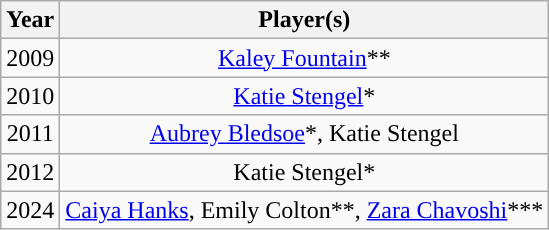<table class="wikitable" style="text-align: center;">
<tr>
<th>Year</th>
<th>Player(s)</th>
</tr>
<tr>
<td>2009</td>
<td><a href='#'>Kaley Fountain</a>**</td>
</tr>
<tr>
<td>2010</td>
<td><a href='#'>Katie Stengel</a>*</td>
</tr>
<tr>
<td>2011</td>
<td><a href='#'>Aubrey Bledsoe</a>*, Katie Stengel</td>
</tr>
<tr>
<td>2012</td>
<td>Katie Stengel*</td>
</tr>
<tr>
<td>2024</td>
<td><a href='#'>Caiya Hanks</a>, Emily Colton**, <a href='#'>Zara Chavoshi</a>***</td>
</tr>
</table>
